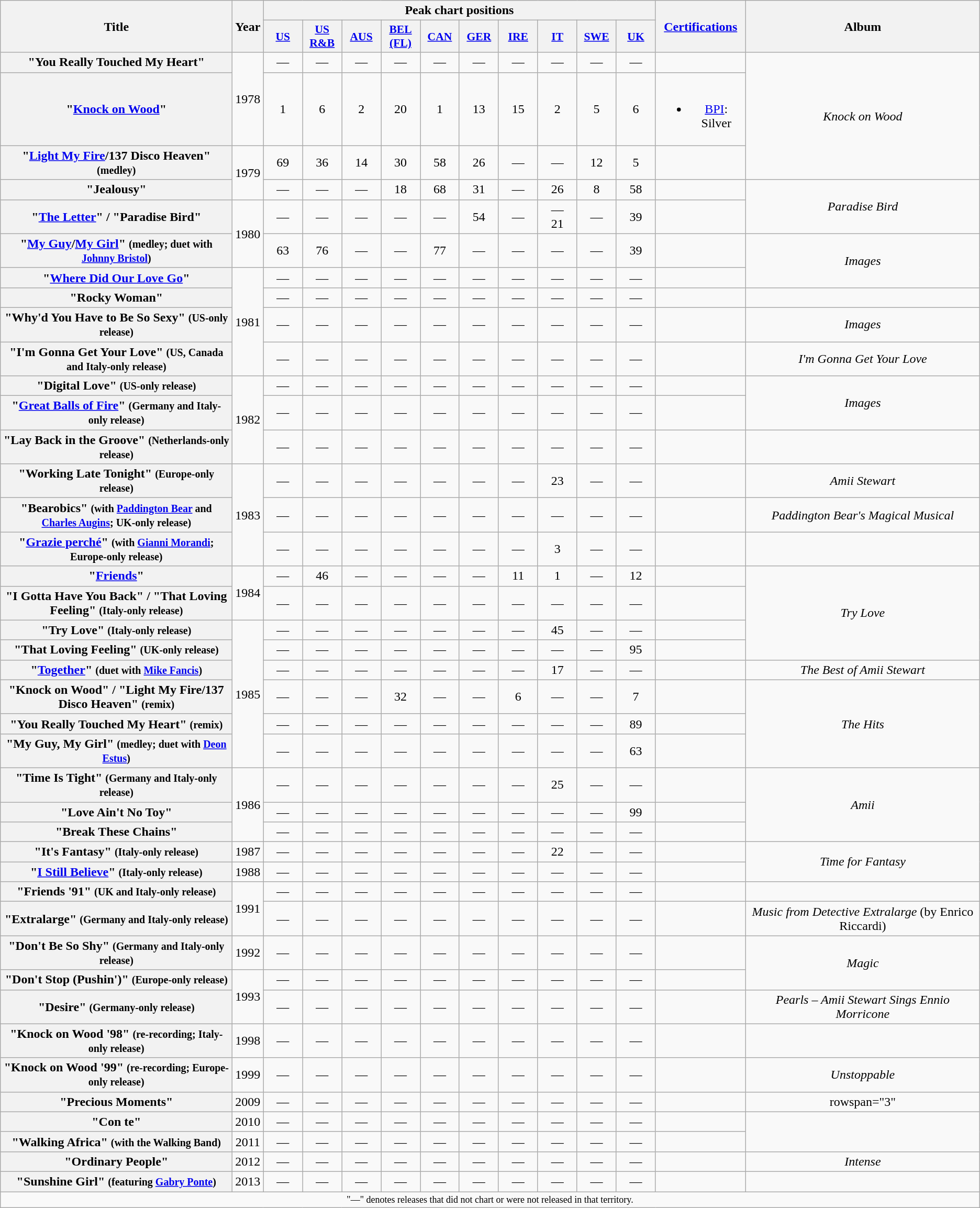<table class="wikitable plainrowheaders" style="text-align:center;">
<tr>
<th rowspan="2" scope="col" style="width:18em;">Title</th>
<th scope="col" rowspan="2" style="width:2em;">Year</th>
<th colspan="10">Peak chart positions</th>
<th scope="col" rowspan="2"><a href='#'>Certifications</a></th>
<th rowspan="2">Album</th>
</tr>
<tr>
<th scope="col" style="width:3em;font-size:90%;"><a href='#'>US</a><br></th>
<th scope="col" style="width:3em;font-size:90%;"><a href='#'>US R&B</a><br></th>
<th scope="col" style="width:3em;font-size:90%;"><a href='#'>AUS</a><br></th>
<th scope="col" style="width:3em;font-size:90%;"><a href='#'>BEL (FL)</a><br></th>
<th scope="col" style="width:3em;font-size:90%;"><a href='#'>CAN</a><br></th>
<th scope="col" style="width:3em;font-size:90%;"><a href='#'>GER</a><br></th>
<th scope="col" style="width:3em;font-size:90%;"><a href='#'>IRE</a><br></th>
<th scope="col" style="width:3em;font-size:90%;"><a href='#'>IT</a><br></th>
<th scope="col" style="width:3em;font-size:90%;"><a href='#'>SWE</a><br></th>
<th scope="col" style="width:3em;font-size:90%;"><a href='#'>UK</a><br></th>
</tr>
<tr>
<th scope="row">"You Really Touched My Heart"</th>
<td rowspan="2">1978</td>
<td>—</td>
<td>—</td>
<td>—</td>
<td>—</td>
<td>—</td>
<td>—</td>
<td>—</td>
<td>—</td>
<td>—</td>
<td>—</td>
<td></td>
<td rowspan="3"><em>Knock on Wood</em></td>
</tr>
<tr>
<th scope="row">"<a href='#'>Knock on Wood</a>"</th>
<td>1</td>
<td>6</td>
<td>2</td>
<td>20</td>
<td>1</td>
<td>13</td>
<td>15</td>
<td>2</td>
<td>5</td>
<td>6</td>
<td><br><ul><li><a href='#'>BPI</a>: Silver</li></ul></td>
</tr>
<tr>
<th scope="row">"<a href='#'>Light My Fire</a>/137 Disco Heaven" <small>(medley)</small></th>
<td rowspan="2">1979</td>
<td>69</td>
<td>36</td>
<td>14</td>
<td>30</td>
<td>58</td>
<td>26</td>
<td>—</td>
<td>—</td>
<td>12</td>
<td>5</td>
<td></td>
</tr>
<tr>
<th scope="row">"Jealousy"</th>
<td>—</td>
<td>—</td>
<td>—</td>
<td>18</td>
<td>68</td>
<td>31</td>
<td>—</td>
<td>26</td>
<td>8</td>
<td>58</td>
<td></td>
<td rowspan="2"><em>Paradise Bird</em></td>
</tr>
<tr>
<th scope="row">"<a href='#'>The Letter</a>" / "Paradise Bird"</th>
<td rowspan="2">1980</td>
<td>—</td>
<td>—</td>
<td>—</td>
<td>—</td>
<td>—</td>
<td>54</td>
<td>—</td>
<td>—<br>21</td>
<td>—</td>
<td>39</td>
<td></td>
</tr>
<tr>
<th scope="row">"<a href='#'>My Guy</a>/<a href='#'>My Girl</a>" <small>(medley; duet with <a href='#'>Johnny Bristol</a>)</small></th>
<td>63</td>
<td>76</td>
<td>—</td>
<td>—</td>
<td>77</td>
<td>—</td>
<td>—</td>
<td>—</td>
<td>—</td>
<td>39</td>
<td></td>
<td rowspan="2"><em>Images</em></td>
</tr>
<tr>
<th scope="row">"<a href='#'>Where Did Our Love Go</a>"</th>
<td rowspan="4">1981</td>
<td>—</td>
<td>—</td>
<td>—</td>
<td>—</td>
<td>—</td>
<td>—</td>
<td>—</td>
<td>—</td>
<td>—</td>
<td>—</td>
<td></td>
</tr>
<tr>
<th scope="row">"Rocky Woman"</th>
<td>—</td>
<td>—</td>
<td>—</td>
<td>—</td>
<td>—</td>
<td>—</td>
<td>—</td>
<td>—</td>
<td>—</td>
<td>—</td>
<td></td>
<td></td>
</tr>
<tr>
<th scope="row">"Why'd You Have to Be So Sexy" <small>(US-only release)</small></th>
<td>—</td>
<td>—</td>
<td>—</td>
<td>—</td>
<td>—</td>
<td>—</td>
<td>—</td>
<td>—</td>
<td>—</td>
<td>—</td>
<td></td>
<td><em>Images</em></td>
</tr>
<tr>
<th scope="row">"I'm Gonna Get Your Love" <small>(US, Canada and Italy-only release)</small></th>
<td>—</td>
<td>—</td>
<td>—</td>
<td>—</td>
<td>—</td>
<td>—</td>
<td>—</td>
<td>—</td>
<td>—</td>
<td>—</td>
<td></td>
<td><em>I'm Gonna Get Your Love</em></td>
</tr>
<tr>
<th scope="row">"Digital Love" <small>(US-only release)</small></th>
<td rowspan="3">1982</td>
<td align="center">—</td>
<td>—</td>
<td>—</td>
<td>—</td>
<td>—</td>
<td>—</td>
<td>—</td>
<td>—</td>
<td>—</td>
<td>—</td>
<td></td>
<td rowspan="2"><em>Images</em></td>
</tr>
<tr>
<th scope="row">"<a href='#'>Great Balls of Fire</a>" <small>(Germany and Italy-only release)</small></th>
<td align="center">—</td>
<td>—</td>
<td>—</td>
<td>—</td>
<td>—</td>
<td>—</td>
<td>—</td>
<td>—</td>
<td>—</td>
<td>—</td>
<td></td>
</tr>
<tr>
<th scope="row">"Lay Back in the Groove" <small>(Netherlands-only release)</small></th>
<td>—</td>
<td>—</td>
<td>—</td>
<td>—</td>
<td>—</td>
<td>—</td>
<td>—</td>
<td>—</td>
<td>—</td>
<td>—</td>
<td></td>
<td></td>
</tr>
<tr>
<th scope="row">"Working Late Tonight" <small>(Europe-only release)</small></th>
<td rowspan="3">1983</td>
<td align="center">—</td>
<td>—</td>
<td>—</td>
<td>—</td>
<td>—</td>
<td>—</td>
<td>—</td>
<td>23</td>
<td>—</td>
<td>—</td>
<td></td>
<td><em>Amii Stewart</em></td>
</tr>
<tr>
<th scope="row">"Bearobics" <small>(with <a href='#'>Paddington Bear</a> and <a href='#'>Charles Augins</a>; UK-only release)</small></th>
<td>—</td>
<td>—</td>
<td>—</td>
<td>—</td>
<td>—</td>
<td>—</td>
<td>—</td>
<td>—</td>
<td>—</td>
<td>—</td>
<td></td>
<td><em>Paddington Bear's Magical Musical</em></td>
</tr>
<tr>
<th scope="row">"<a href='#'>Grazie perché</a>" <small>(with <a href='#'>Gianni Morandi</a>; Europe-only release)</small></th>
<td align="center">—</td>
<td>—</td>
<td>—</td>
<td>—</td>
<td>—</td>
<td>—</td>
<td>—</td>
<td>3</td>
<td align="center">—</td>
<td align="center">—</td>
<td></td>
<td></td>
</tr>
<tr>
<th scope="row">"<a href='#'>Friends</a>"</th>
<td rowspan="2">1984</td>
<td>—</td>
<td>46</td>
<td>—</td>
<td>—</td>
<td>—</td>
<td>—</td>
<td>11</td>
<td>1</td>
<td>—</td>
<td>12</td>
<td></td>
<td rowspan="4"><em>Try Love</em></td>
</tr>
<tr>
<th scope="row">"I Gotta Have You Back" / "That Loving Feeling" <small>(Italy-only release)</small></th>
<td>—</td>
<td>—</td>
<td>—</td>
<td>—</td>
<td>—</td>
<td>—</td>
<td>—</td>
<td>—</td>
<td>—</td>
<td>—</td>
<td></td>
</tr>
<tr>
<th scope="row">"Try Love" <small>(Italy-only release)</small></th>
<td rowspan="6">1985</td>
<td>—</td>
<td>—</td>
<td>—</td>
<td>—</td>
<td>—</td>
<td>—</td>
<td>—</td>
<td>45</td>
<td>—</td>
<td>—</td>
<td></td>
</tr>
<tr>
<th scope="row">"That Loving Feeling" <small>(UK-only release)</small></th>
<td>—</td>
<td>—</td>
<td>—</td>
<td>—</td>
<td>—</td>
<td>—</td>
<td>—</td>
<td>—</td>
<td>—</td>
<td>95</td>
<td></td>
</tr>
<tr>
<th scope="row">"<a href='#'>Together</a>" <small>(duet with <a href='#'>Mike Fancis</a>)</small></th>
<td>—</td>
<td>—</td>
<td>—</td>
<td>—</td>
<td>—</td>
<td>—</td>
<td>—</td>
<td>17</td>
<td>—</td>
<td>—</td>
<td></td>
<td><em>The Best of Amii Stewart</em></td>
</tr>
<tr>
<th scope="row">"Knock on Wood" / "Light My Fire/137 Disco Heaven" <small>(remix)</small></th>
<td>—</td>
<td>—</td>
<td>—</td>
<td>32</td>
<td>—</td>
<td>—</td>
<td>6</td>
<td>—</td>
<td>—</td>
<td>7</td>
<td></td>
<td rowspan="3"><em>The Hits</em></td>
</tr>
<tr>
<th scope="row">"You Really Touched My Heart" <small>(remix)</small></th>
<td>—</td>
<td>—</td>
<td>—</td>
<td>—</td>
<td>—</td>
<td>—</td>
<td>—</td>
<td>—</td>
<td>—</td>
<td>89</td>
<td></td>
</tr>
<tr>
<th scope="row">"My Guy, My Girl" <small>(medley; duet with <a href='#'>Deon Estus</a>)</small></th>
<td>—</td>
<td>—</td>
<td>—</td>
<td>—</td>
<td>—</td>
<td>—</td>
<td>—</td>
<td>—</td>
<td>—</td>
<td>63</td>
<td></td>
</tr>
<tr>
<th scope="row">"Time Is Tight" <small>(Germany and Italy-only release)</small></th>
<td rowspan="3">1986</td>
<td>—</td>
<td>—</td>
<td>—</td>
<td>—</td>
<td>—</td>
<td>—</td>
<td>—</td>
<td>25</td>
<td>—</td>
<td>—</td>
<td></td>
<td rowspan="3"><em>Amii</em></td>
</tr>
<tr>
<th scope="row">"Love Ain't No Toy"</th>
<td>—</td>
<td>—</td>
<td>—</td>
<td>—</td>
<td>—</td>
<td>—</td>
<td>—</td>
<td>—</td>
<td>—</td>
<td>99</td>
<td></td>
</tr>
<tr>
<th scope="row">"Break These Chains"</th>
<td>—</td>
<td>—</td>
<td>—</td>
<td>—</td>
<td>—</td>
<td>—</td>
<td>—</td>
<td>—</td>
<td>—</td>
<td>—</td>
<td></td>
</tr>
<tr>
<th scope="row">"It's Fantasy" <small>(Italy-only release)</small></th>
<td>1987</td>
<td>—</td>
<td>—</td>
<td>—</td>
<td>—</td>
<td>—</td>
<td>—</td>
<td>—</td>
<td>22</td>
<td>—</td>
<td>—</td>
<td></td>
<td rowspan="2"><em>Time for Fantasy</em></td>
</tr>
<tr>
<th scope="row">"<a href='#'>I Still Believe</a>" <small>(Italy-only release)</small></th>
<td>1988</td>
<td>—</td>
<td>—</td>
<td>—</td>
<td>—</td>
<td>—</td>
<td>—</td>
<td>—</td>
<td>—</td>
<td>—</td>
<td>—</td>
<td></td>
</tr>
<tr>
<th scope="row">"Friends '91" <small>(UK and Italy-only release)</small></th>
<td rowspan="2">1991</td>
<td>—</td>
<td>—</td>
<td>—</td>
<td>—</td>
<td>—</td>
<td>—</td>
<td>—</td>
<td>—</td>
<td>—</td>
<td>—</td>
<td></td>
<td></td>
</tr>
<tr>
<th scope="row">"Extralarge" <small>(Germany and Italy-only release)</small></th>
<td>—</td>
<td>—</td>
<td>—</td>
<td>—</td>
<td>—</td>
<td>—</td>
<td>—</td>
<td>—</td>
<td>—</td>
<td>—</td>
<td></td>
<td><em>Music from Detective Extralarge</em> (by Enrico Riccardi)</td>
</tr>
<tr>
<th scope="row">"Don't Be So Shy" <small>(Germany and Italy-only release)</small></th>
<td>1992</td>
<td>—</td>
<td>—</td>
<td>—</td>
<td>—</td>
<td>—</td>
<td>—</td>
<td>—</td>
<td>—</td>
<td>—</td>
<td>—</td>
<td></td>
<td rowspan="2"><em>Magic</em></td>
</tr>
<tr>
<th scope="row">"Don't Stop (Pushin')" <small>(Europe-only release)</small></th>
<td rowspan="2">1993</td>
<td>—</td>
<td>—</td>
<td>—</td>
<td>—</td>
<td>—</td>
<td>—</td>
<td>—</td>
<td>—</td>
<td>—</td>
<td>—</td>
<td></td>
</tr>
<tr>
<th scope="row">"Desire" <small>(Germany-only release)</small></th>
<td>—</td>
<td>—</td>
<td>—</td>
<td>—</td>
<td>—</td>
<td>—</td>
<td>—</td>
<td>—</td>
<td>—</td>
<td>—</td>
<td></td>
<td><em>Pearls – Amii Stewart Sings Ennio Morricone</em></td>
</tr>
<tr>
<th scope="row">"Knock on Wood '98" <small>(re-recording; Italy-only release)</small></th>
<td>1998</td>
<td>—</td>
<td>—</td>
<td>—</td>
<td>—</td>
<td>—</td>
<td>—</td>
<td>—</td>
<td>—</td>
<td>—</td>
<td>—</td>
<td></td>
<td></td>
</tr>
<tr>
<th scope="row">"Knock on Wood '99" <small>(re-recording; Europe-only release)</small></th>
<td>1999</td>
<td>—</td>
<td>—</td>
<td>—</td>
<td>—</td>
<td>—</td>
<td>—</td>
<td>—</td>
<td>—</td>
<td>—</td>
<td>—</td>
<td></td>
<td><em>Unstoppable</em></td>
</tr>
<tr>
<th scope="row">"Precious Moments"</th>
<td>2009</td>
<td>—</td>
<td>—</td>
<td>—</td>
<td>—</td>
<td>—</td>
<td>—</td>
<td>—</td>
<td>—</td>
<td>—</td>
<td>—</td>
<td></td>
<td>rowspan="3" </td>
</tr>
<tr>
<th scope="row">"Con te"</th>
<td>2010</td>
<td>—</td>
<td>—</td>
<td>—</td>
<td>—</td>
<td>—</td>
<td>—</td>
<td>—</td>
<td>—</td>
<td>—</td>
<td>—</td>
<td></td>
</tr>
<tr>
<th scope="row">"Walking Africa" <small>(with the Walking Band)</small></th>
<td>2011</td>
<td>—</td>
<td>—</td>
<td>—</td>
<td>—</td>
<td>—</td>
<td>—</td>
<td>—</td>
<td>—</td>
<td>—</td>
<td>—</td>
<td></td>
</tr>
<tr>
<th scope="row">"Ordinary People"</th>
<td>2012</td>
<td>—</td>
<td>—</td>
<td>—</td>
<td>—</td>
<td>—</td>
<td>—</td>
<td>—</td>
<td>—</td>
<td>—</td>
<td>—</td>
<td></td>
<td><em>Intense</em></td>
</tr>
<tr>
<th scope="row">"Sunshine Girl" <small>(featuring <a href='#'>Gabry Ponte</a>)</small></th>
<td>2013</td>
<td>—</td>
<td>—</td>
<td>—</td>
<td>—</td>
<td>—</td>
<td>—</td>
<td>—</td>
<td>—</td>
<td>—</td>
<td>—</td>
<td></td>
<td></td>
</tr>
<tr>
<td colspan="14" style="font-size:9pt">"—" denotes releases that did not chart or were not released in that territory.</td>
</tr>
</table>
